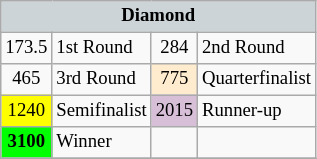<table class="wikitable" style="font-size:78%;">
<tr>
<th colspan=4 style="background:#ccd4d7;">Diamond</th>
</tr>
<tr>
<td align="center">173.5</td>
<td>1st Round</td>
<td align="center">284</td>
<td>2nd Round</td>
</tr>
<tr>
<td align="center">465</td>
<td>3rd Round</td>
<td align="center" style="background:#ffebcd;">775</td>
<td>Quarterfinalist</td>
</tr>
<tr>
<td align="center" style="background:#ffff00;">1240</td>
<td>Semifinalist</td>
<td align="center" style="background:#D8BFD8;">2015</td>
<td>Runner-up</td>
</tr>
<tr>
<td align="center" style="background:#00ff00;font-weight:bold;">3100</td>
<td>Winner</td>
<td></td>
<td></td>
</tr>
<tr>
</tr>
</table>
